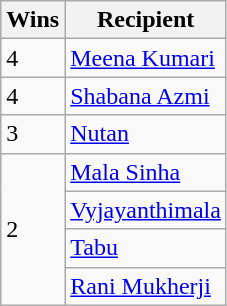<table class="wikitable">
<tr>
<th>Wins</th>
<th>Recipient</th>
</tr>
<tr>
<td>4</td>
<td><a href='#'>Meena Kumari</a></td>
</tr>
<tr>
<td>4</td>
<td><a href='#'>Shabana Azmi</a></td>
</tr>
<tr>
<td>3</td>
<td><a href='#'>Nutan</a></td>
</tr>
<tr>
<td rowspan="4">2</td>
<td><a href='#'>Mala Sinha</a></td>
</tr>
<tr>
<td><a href='#'>Vyjayanthimala</a></td>
</tr>
<tr>
<td><a href='#'>Tabu</a></td>
</tr>
<tr>
<td><a href='#'>Rani Mukherji</a></td>
</tr>
</table>
